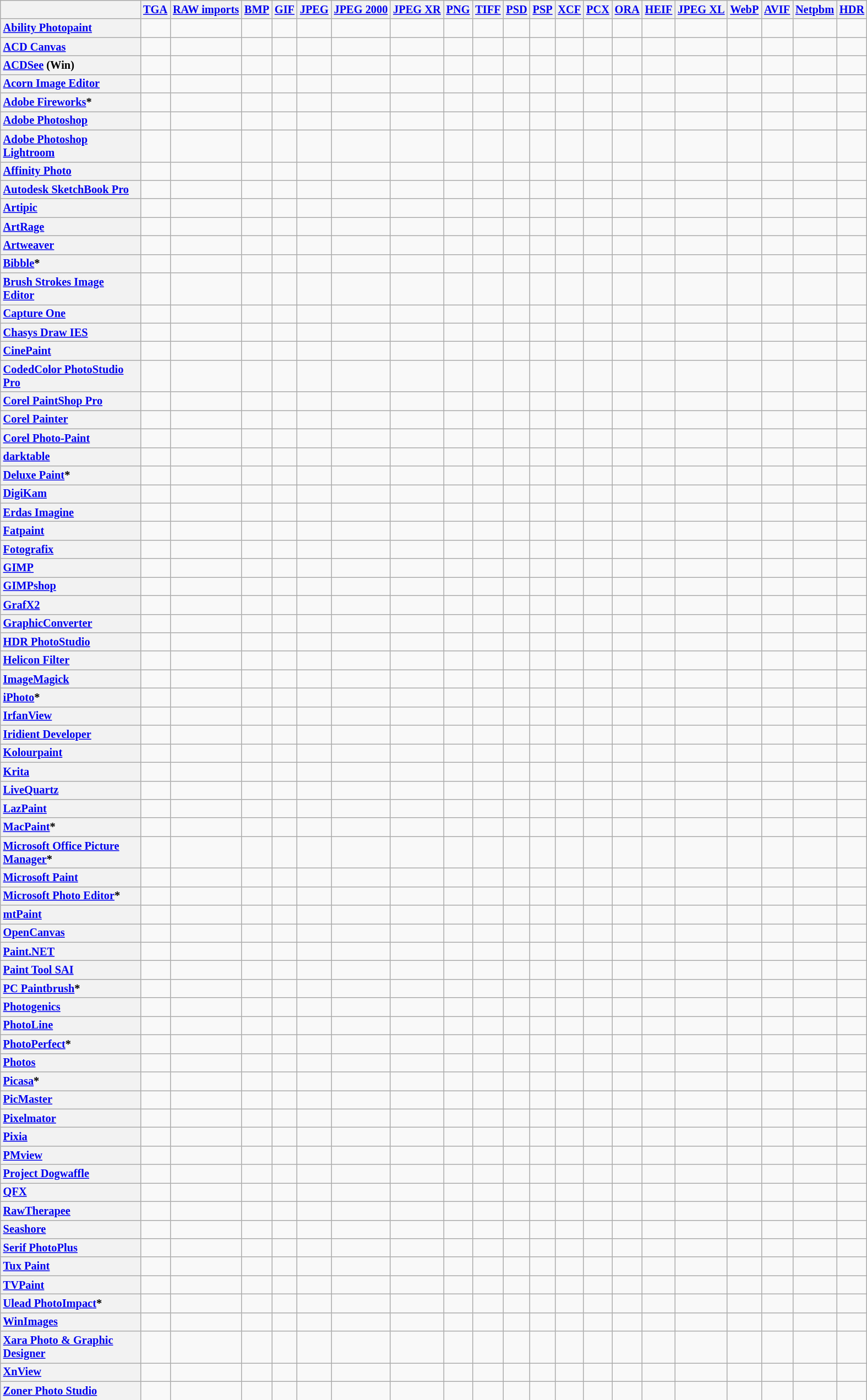<table class="sortable sort-under wikitable" style="font-size: 85%; text-align: center; width: auto;">
<tr>
<th style="width:12em"></th>
<th><a href='#'>TGA</a></th>
<th><a href='#'>RAW imports</a></th>
<th><a href='#'>BMP</a></th>
<th><a href='#'>GIF</a></th>
<th><a href='#'>JPEG</a></th>
<th><a href='#'>JPEG 2000</a></th>
<th><a href='#'>JPEG XR</a></th>
<th><a href='#'>PNG</a></th>
<th><a href='#'>TIFF</a></th>
<th><a href='#'>PSD</a></th>
<th><a href='#'>PSP</a></th>
<th><a href='#'>XCF</a></th>
<th><a href='#'>PCX</a></th>
<th><a href='#'>ORA</a></th>
<th><a href='#'>HEIF</a></th>
<th><a href='#'>JPEG XL</a></th>
<th><a href='#'>WebP</a></th>
<th><a href='#'>AVIF</a></th>
<th><a href='#'>Netpbm</a></th>
<th><a href='#'>HDR</a></th>
</tr>
<tr>
<th style="text-align:left;"><a href='#'>Ability Photopaint</a></th>
<td></td>
<td></td>
<td></td>
<td></td>
<td></td>
<td></td>
<td></td>
<td></td>
<td></td>
<td></td>
<td></td>
<td></td>
<td></td>
<td></td>
<td></td>
<td></td>
<td></td>
<td></td>
<td></td>
<td></td>
</tr>
<tr>
<th style="text-align:left;"><a href='#'>ACD Canvas</a></th>
<td></td>
<td></td>
<td></td>
<td></td>
<td></td>
<td></td>
<td></td>
<td></td>
<td></td>
<td></td>
<td></td>
<td></td>
<td></td>
<td></td>
<td></td>
<td></td>
<td></td>
<td></td>
<td></td>
<td></td>
</tr>
<tr>
<th style="text-align:left;"><a href='#'>ACDSee</a> (Win)</th>
<td></td>
<td></td>
<td></td>
<td></td>
<td></td>
<td></td>
<td></td>
<td></td>
<td></td>
<td></td>
<td></td>
<td></td>
<td></td>
<td></td>
<td></td>
<td></td>
<td></td>
<td></td>
<td></td>
<td></td>
</tr>
<tr>
<th style="text-align:left;"><a href='#'>Acorn Image Editor</a></th>
<td></td>
<td></td>
<td></td>
<td></td>
<td></td>
<td></td>
<td></td>
<td></td>
<td></td>
<td></td>
<td></td>
<td></td>
<td></td>
<td></td>
<td></td>
<td></td>
<td></td>
<td></td>
<td></td>
<td></td>
</tr>
<tr>
<th style="text-align:left;"><a href='#'>Adobe Fireworks</a>*</th>
<td></td>
<td></td>
<td></td>
<td></td>
<td></td>
<td></td>
<td></td>
<td></td>
<td></td>
<td></td>
<td></td>
<td></td>
<td></td>
<td></td>
<td></td>
<td></td>
<td></td>
<td></td>
<td></td>
<td></td>
</tr>
<tr>
<th style="text-align:left;"><a href='#'>Adobe Photoshop</a></th>
<td></td>
<td></td>
<td></td>
<td></td>
<td></td>
<td></td>
<td></td>
<td></td>
<td></td>
<td></td>
<td></td>
<td></td>
<td></td>
<td></td>
<td></td>
<td></td>
<td></td>
<td></td>
<td></td>
<td></td>
</tr>
<tr>
<th style="text-align:left;"><a href='#'>Adobe Photoshop Lightroom</a></th>
<td></td>
<td></td>
<td></td>
<td></td>
<td></td>
<td></td>
<td></td>
<td></td>
<td></td>
<td></td>
<td></td>
<td></td>
<td></td>
<td></td>
<td></td>
<td></td>
<td></td>
<td></td>
<td></td>
<td></td>
</tr>
<tr>
<th style="text-align:left;"><a href='#'>Affinity Photo</a></th>
<td></td>
<td></td>
<td></td>
<td></td>
<td></td>
<td></td>
<td></td>
<td></td>
<td></td>
<td></td>
<td></td>
<td></td>
<td></td>
<td></td>
<td></td>
<td></td>
<td></td>
<td></td>
<td></td>
<td></td>
</tr>
<tr>
<th style="text-align:left;"><a href='#'>Autodesk SketchBook Pro</a></th>
<td></td>
<td></td>
<td></td>
<td></td>
<td></td>
<td></td>
<td></td>
<td></td>
<td></td>
<td></td>
<td></td>
<td></td>
<td></td>
<td></td>
<td></td>
<td></td>
<td></td>
<td></td>
<td></td>
<td></td>
</tr>
<tr>
<th style="text-align:left;"><a href='#'>Artipic</a></th>
<td></td>
<td></td>
<td></td>
<td></td>
<td></td>
<td></td>
<td></td>
<td></td>
<td></td>
<td></td>
<td></td>
<td></td>
<td></td>
<td></td>
<td></td>
<td></td>
<td></td>
<td></td>
<td></td>
<td></td>
</tr>
<tr>
<th style="text-align:left;"><a href='#'>ArtRage</a></th>
<td></td>
<td></td>
<td></td>
<td></td>
<td></td>
<td></td>
<td></td>
<td></td>
<td></td>
<td></td>
<td></td>
<td></td>
<td></td>
<td></td>
<td></td>
<td></td>
<td></td>
<td></td>
<td></td>
<td></td>
</tr>
<tr>
<th style="text-align:left;"><a href='#'>Artweaver</a></th>
<td></td>
<td></td>
<td></td>
<td></td>
<td></td>
<td></td>
<td></td>
<td></td>
<td></td>
<td></td>
<td></td>
<td></td>
<td></td>
<td></td>
<td></td>
<td></td>
<td></td>
<td></td>
<td></td>
<td></td>
</tr>
<tr>
<th style="text-align:left;"><a href='#'>Bibble</a>*</th>
<td></td>
<td></td>
<td></td>
<td></td>
<td></td>
<td></td>
<td></td>
<td></td>
<td></td>
<td></td>
<td></td>
<td></td>
<td></td>
<td></td>
<td></td>
<td></td>
<td></td>
<td></td>
<td></td>
<td></td>
</tr>
<tr>
<th style="text-align:left;"><a href='#'>Brush Strokes Image Editor</a></th>
<td></td>
<td></td>
<td></td>
<td></td>
<td></td>
<td></td>
<td></td>
<td></td>
<td></td>
<td></td>
<td></td>
<td></td>
<td></td>
<td></td>
<td></td>
<td></td>
<td></td>
<td></td>
<td></td>
<td></td>
</tr>
<tr>
<th style="text-align:left;"><a href='#'>Capture One</a></th>
<td></td>
<td></td>
<td></td>
<td></td>
<td></td>
<td></td>
<td></td>
<td></td>
<td></td>
<td></td>
<td></td>
<td></td>
<td></td>
<td></td>
<td></td>
<td></td>
<td></td>
<td></td>
<td></td>
<td></td>
</tr>
<tr>
<th style="text-align:left;"><a href='#'>Chasys Draw IES</a></th>
<td></td>
<td></td>
<td></td>
<td></td>
<td></td>
<td></td>
<td></td>
<td></td>
<td></td>
<td></td>
<td></td>
<td></td>
<td></td>
<td></td>
<td></td>
<td></td>
<td></td>
<td></td>
<td></td>
<td></td>
</tr>
<tr>
<th style="text-align:left;"><a href='#'>CinePaint</a></th>
<td></td>
<td></td>
<td></td>
<td></td>
<td></td>
<td></td>
<td></td>
<td></td>
<td></td>
<td></td>
<td></td>
<td></td>
<td></td>
<td></td>
<td></td>
<td></td>
<td></td>
<td></td>
<td></td>
<td></td>
</tr>
<tr>
<th style="text-align:left;"><a href='#'>CodedColor PhotoStudio Pro</a></th>
<td></td>
<td></td>
<td></td>
<td></td>
<td></td>
<td></td>
<td></td>
<td></td>
<td></td>
<td></td>
<td></td>
<td></td>
<td></td>
<td></td>
<td></td>
<td></td>
<td></td>
<td></td>
<td></td>
<td></td>
</tr>
<tr>
<th style="text-align:left;"><a href='#'>Corel PaintShop Pro</a></th>
<td></td>
<td></td>
<td></td>
<td></td>
<td></td>
<td></td>
<td></td>
<td></td>
<td></td>
<td></td>
<td></td>
<td></td>
<td></td>
<td></td>
<td></td>
<td></td>
<td></td>
<td></td>
<td></td>
<td></td>
</tr>
<tr>
<th style="text-align:left;"><a href='#'>Corel Painter</a></th>
<td></td>
<td></td>
<td></td>
<td></td>
<td></td>
<td></td>
<td></td>
<td></td>
<td></td>
<td></td>
<td></td>
<td></td>
<td></td>
<td></td>
<td></td>
<td></td>
<td></td>
<td></td>
<td></td>
<td></td>
</tr>
<tr>
<th style="text-align:left;"><a href='#'>Corel Photo-Paint</a></th>
<td></td>
<td></td>
<td></td>
<td></td>
<td></td>
<td></td>
<td></td>
<td></td>
<td></td>
<td></td>
<td></td>
<td></td>
<td></td>
<td></td>
<td></td>
<td></td>
<td></td>
<td></td>
<td></td>
<td></td>
</tr>
<tr>
<th style="text-align:left;"><a href='#'>darktable</a></th>
<td></td>
<td></td>
<td></td>
<td></td>
<td></td>
<td></td>
<td></td>
<td></td>
<td></td>
<td></td>
<td></td>
<td></td>
<td></td>
<td></td>
<td></td>
<td></td>
<td></td>
<td></td>
<td></td>
<td></td>
</tr>
<tr>
<th style="text-align:left;"><a href='#'>Deluxe Paint</a>*</th>
<td></td>
<td></td>
<td></td>
<td></td>
<td></td>
<td></td>
<td></td>
<td></td>
<td></td>
<td></td>
<td></td>
<td></td>
<td></td>
<td></td>
<td></td>
<td></td>
<td></td>
<td></td>
<td></td>
<td></td>
</tr>
<tr>
<th style="text-align:left;"><a href='#'>DigiKam</a></th>
<td></td>
<td></td>
<td></td>
<td></td>
<td></td>
<td></td>
<td></td>
<td></td>
<td></td>
<td></td>
<td></td>
<td></td>
<td></td>
<td></td>
<td></td>
<td></td>
<td></td>
<td></td>
<td></td>
<td></td>
</tr>
<tr>
<th style="text-align:left;"><a href='#'>Erdas Imagine</a></th>
<td></td>
<td></td>
<td></td>
<td></td>
<td></td>
<td></td>
<td></td>
<td></td>
<td></td>
<td></td>
<td></td>
<td></td>
<td></td>
<td></td>
<td></td>
<td></td>
<td></td>
<td></td>
<td></td>
<td></td>
</tr>
<tr>
<th style="text-align:left;"><a href='#'>Fatpaint</a></th>
<td></td>
<td></td>
<td></td>
<td></td>
<td></td>
<td></td>
<td></td>
<td></td>
<td></td>
<td></td>
<td></td>
<td></td>
<td></td>
<td></td>
<td></td>
<td></td>
<td></td>
<td></td>
<td></td>
<td></td>
</tr>
<tr>
<th style="text-align:left;"><a href='#'>Fotografix</a></th>
<td></td>
<td></td>
<td></td>
<td></td>
<td></td>
<td></td>
<td></td>
<td></td>
<td></td>
<td></td>
<td></td>
<td></td>
<td></td>
<td></td>
<td></td>
<td></td>
<td></td>
<td></td>
<td></td>
<td></td>
</tr>
<tr>
<th style="text-align:left;"><a href='#'>GIMP</a></th>
<td></td>
<td></td>
<td></td>
<td></td>
<td></td>
<td></td>
<td></td>
<td></td>
<td></td>
<td></td>
<td></td>
<td></td>
<td></td>
<td></td>
<td></td>
<td></td>
<td></td>
<td></td>
<td></td>
<td></td>
</tr>
<tr>
<th style="text-align:left;"><a href='#'>GIMPshop</a></th>
<td></td>
<td></td>
<td></td>
<td></td>
<td></td>
<td></td>
<td></td>
<td></td>
<td></td>
<td></td>
<td></td>
<td></td>
<td></td>
<td></td>
<td></td>
<td></td>
<td></td>
<td></td>
<td></td>
<td></td>
</tr>
<tr>
<th style="text-align:left;"><a href='#'>GrafX2</a></th>
<td></td>
<td></td>
<td></td>
<td></td>
<td></td>
<td></td>
<td></td>
<td></td>
<td></td>
<td></td>
<td></td>
<td></td>
<td></td>
<td></td>
<td></td>
<td></td>
<td></td>
<td></td>
<td></td>
<td></td>
</tr>
<tr>
<th style="text-align:left;"><a href='#'>GraphicConverter</a></th>
<td></td>
<td></td>
<td></td>
<td></td>
<td></td>
<td></td>
<td></td>
<td></td>
<td></td>
<td></td>
<td></td>
<td></td>
<td></td>
<td></td>
<td></td>
<td></td>
<td></td>
<td></td>
<td></td>
<td></td>
</tr>
<tr>
<th style="text-align:left;"><a href='#'>HDR PhotoStudio</a></th>
<td></td>
<td></td>
<td></td>
<td></td>
<td></td>
<td></td>
<td></td>
<td></td>
<td></td>
<td></td>
<td></td>
<td></td>
<td></td>
<td></td>
<td></td>
<td></td>
<td></td>
<td></td>
<td></td>
<td></td>
</tr>
<tr>
<th style="text-align:left;"><a href='#'>Helicon Filter</a></th>
<td></td>
<td></td>
<td></td>
<td></td>
<td></td>
<td></td>
<td></td>
<td></td>
<td></td>
<td></td>
<td></td>
<td></td>
<td></td>
<td></td>
<td></td>
<td></td>
<td></td>
<td></td>
<td></td>
<td></td>
</tr>
<tr>
<th style="text-align:left;"><a href='#'>ImageMagick</a></th>
<td></td>
<td></td>
<td></td>
<td></td>
<td> </td>
<td></td>
<td></td>
<td> </td>
<td> </td>
<td></td>
<td></td>
<td></td>
<td></td>
<td></td>
<td> </td>
<td> </td>
<td> </td>
<td></td>
<td></td>
<td></td>
</tr>
<tr>
<th style="text-align:left;"><a href='#'>iPhoto</a>*</th>
<td></td>
<td></td>
<td></td>
<td></td>
<td></td>
<td></td>
<td></td>
<td></td>
<td></td>
<td></td>
<td></td>
<td></td>
<td></td>
<td></td>
<td></td>
<td></td>
<td></td>
<td></td>
<td></td>
<td></td>
</tr>
<tr>
<th style="text-align:left;"><a href='#'>IrfanView</a></th>
<td></td>
<td></td>
<td></td>
<td></td>
<td></td>
<td></td>
<td></td>
<td></td>
<td></td>
<td></td>
<td></td>
<td></td>
<td></td>
<td></td>
<td></td>
<td></td>
<td></td>
<td></td>
<td></td>
<td></td>
</tr>
<tr>
<th style="text-align:left;"><a href='#'>Iridient Developer</a></th>
<td></td>
<td></td>
<td></td>
<td></td>
<td></td>
<td></td>
<td></td>
<td></td>
<td></td>
<td></td>
<td></td>
<td></td>
<td></td>
<td></td>
<td></td>
<td></td>
<td></td>
<td></td>
<td></td>
<td></td>
</tr>
<tr>
<th style="text-align:left;"><a href='#'>Kolourpaint</a></th>
<td></td>
<td></td>
<td></td>
<td></td>
<td></td>
<td></td>
<td></td>
<td></td>
<td></td>
<td></td>
<td></td>
<td></td>
<td></td>
<td></td>
<td></td>
<td></td>
<td></td>
<td></td>
<td></td>
<td></td>
</tr>
<tr>
<th style="text-align:left;"><a href='#'>Krita</a></th>
<td></td>
<td></td>
<td></td>
<td></td>
<td></td>
<td></td>
<td></td>
<td></td>
<td></td>
<td></td>
<td></td>
<td></td>
<td></td>
<td></td>
<td></td>
<td></td>
<td></td>
<td></td>
<td></td>
<td></td>
</tr>
<tr>
<th style="text-align:left;"><a href='#'>LiveQuartz</a></th>
<td></td>
<td></td>
<td></td>
<td></td>
<td></td>
<td></td>
<td></td>
<td></td>
<td></td>
<td></td>
<td></td>
<td></td>
<td></td>
<td></td>
<td></td>
<td></td>
<td></td>
<td></td>
<td></td>
<td></td>
</tr>
<tr>
<th style="text-align:left;"><a href='#'>LazPaint</a></th>
<td></td>
<td></td>
<td></td>
<td></td>
<td></td>
<td></td>
<td></td>
<td></td>
<td></td>
<td></td>
<td></td>
<td></td>
<td></td>
<td></td>
<td></td>
<td></td>
<td></td>
<td></td>
<td></td>
<td></td>
</tr>
<tr>
<th style="text-align:left;"><a href='#'>MacPaint</a>*</th>
<td></td>
<td></td>
<td></td>
<td></td>
<td></td>
<td></td>
<td></td>
<td></td>
<td></td>
<td></td>
<td></td>
<td></td>
<td></td>
<td></td>
<td></td>
<td></td>
<td></td>
<td></td>
<td></td>
<td></td>
</tr>
<tr>
<th style="text-align:left;"><a href='#'>Microsoft Office Picture Manager</a>*</th>
<td></td>
<td></td>
<td></td>
<td></td>
<td></td>
<td></td>
<td></td>
<td></td>
<td></td>
<td></td>
<td></td>
<td></td>
<td></td>
<td></td>
<td></td>
<td></td>
<td></td>
<td></td>
<td></td>
<td></td>
</tr>
<tr>
<th style="text-align:left;"><a href='#'>Microsoft Paint</a></th>
<td></td>
<td></td>
<td></td>
<td></td>
<td></td>
<td></td>
<td></td>
<td></td>
<td></td>
<td></td>
<td></td>
<td></td>
<td></td>
<td></td>
<td></td>
<td></td>
<td></td>
<td></td>
<td></td>
<td></td>
</tr>
<tr>
<th style="text-align:left;"><a href='#'>Microsoft Photo Editor</a>*</th>
<td></td>
<td></td>
<td></td>
<td></td>
<td></td>
<td></td>
<td></td>
<td></td>
<td></td>
<td></td>
<td></td>
<td></td>
<td></td>
<td></td>
<td></td>
<td></td>
<td></td>
<td></td>
<td></td>
<td></td>
</tr>
<tr>
<th style="text-align:left;"><a href='#'>mtPaint</a></th>
<td></td>
<td></td>
<td></td>
<td></td>
<td></td>
<td></td>
<td></td>
<td></td>
<td></td>
<td></td>
<td></td>
<td></td>
<td></td>
<td></td>
<td></td>
<td></td>
<td></td>
<td></td>
<td></td>
<td></td>
</tr>
<tr>
<th style="text-align:left;"><a href='#'>OpenCanvas</a></th>
<td></td>
<td></td>
<td></td>
<td></td>
<td></td>
<td></td>
<td></td>
<td></td>
<td></td>
<td></td>
<td></td>
<td></td>
<td></td>
<td></td>
<td></td>
<td></td>
<td></td>
<td></td>
<td></td>
<td></td>
</tr>
<tr>
<th style="text-align:left;"><a href='#'>Paint.NET</a></th>
<td></td>
<td></td>
<td></td>
<td></td>
<td></td>
<td></td>
<td></td>
<td></td>
<td></td>
<td></td>
<td></td>
<td></td>
<td></td>
<td></td>
<td></td>
<td></td>
<td></td>
<td></td>
<td></td>
<td></td>
</tr>
<tr>
<th style="text-align:left;"><a href='#'>Paint Tool SAI</a></th>
<td></td>
<td></td>
<td></td>
<td></td>
<td></td>
<td></td>
<td></td>
<td></td>
<td></td>
<td></td>
<td></td>
<td></td>
<td></td>
<td></td>
<td></td>
<td></td>
<td></td>
<td></td>
<td></td>
<td></td>
</tr>
<tr>
<th style="text-align:left;"><a href='#'>PC Paintbrush</a>*</th>
<td></td>
<td></td>
<td></td>
<td></td>
<td></td>
<td></td>
<td></td>
<td></td>
<td></td>
<td></td>
<td></td>
<td></td>
<td></td>
<td></td>
<td></td>
<td></td>
<td></td>
<td></td>
<td></td>
<td></td>
</tr>
<tr>
<th style="text-align:left;"><a href='#'>Photogenics</a></th>
<td></td>
<td></td>
<td></td>
<td></td>
<td></td>
<td></td>
<td></td>
<td></td>
<td></td>
<td></td>
<td></td>
<td></td>
<td></td>
<td></td>
<td></td>
<td></td>
<td></td>
<td></td>
<td></td>
<td></td>
</tr>
<tr>
<th style="text-align:left;"><a href='#'>PhotoLine</a></th>
<td></td>
<td></td>
<td></td>
<td></td>
<td></td>
<td></td>
<td></td>
<td></td>
<td></td>
<td></td>
<td></td>
<td></td>
<td></td>
<td></td>
<td></td>
<td></td>
<td></td>
<td></td>
<td></td>
<td></td>
</tr>
<tr>
<th style="text-align:left;"><a href='#'>PhotoPerfect</a>*</th>
<td></td>
<td></td>
<td></td>
<td></td>
<td></td>
<td></td>
<td></td>
<td></td>
<td></td>
<td></td>
<td></td>
<td></td>
<td></td>
<td></td>
<td></td>
<td></td>
<td></td>
<td></td>
<td></td>
<td></td>
</tr>
<tr>
<th style="text-align:left;"><a href='#'>Photos</a></th>
<td></td>
<td></td>
<td></td>
<td></td>
<td></td>
<td></td>
<td></td>
<td></td>
<td></td>
<td></td>
<td></td>
<td></td>
<td></td>
<td></td>
<td></td>
<td></td>
<td></td>
<td></td>
<td></td>
<td></td>
</tr>
<tr>
<th style="text-align:left;"><a href='#'>Picasa</a>*</th>
<td></td>
<td></td>
<td></td>
<td></td>
<td></td>
<td></td>
<td></td>
<td></td>
<td></td>
<td></td>
<td></td>
<td></td>
<td></td>
<td></td>
<td></td>
<td></td>
<td></td>
<td></td>
<td></td>
<td></td>
</tr>
<tr>
<th style="text-align:left;"><a href='#'>PicMaster</a></th>
<td></td>
<td></td>
<td></td>
<td></td>
<td></td>
<td></td>
<td></td>
<td></td>
<td></td>
<td></td>
<td></td>
<td></td>
<td></td>
<td></td>
<td></td>
<td></td>
<td></td>
<td></td>
<td></td>
<td></td>
</tr>
<tr>
<th style="text-align:left;"><a href='#'>Pixelmator</a></th>
<td></td>
<td></td>
<td></td>
<td></td>
<td></td>
<td></td>
<td></td>
<td></td>
<td></td>
<td></td>
<td></td>
<td></td>
<td></td>
<td></td>
<td></td>
<td></td>
<td></td>
<td></td>
<td></td>
<td></td>
</tr>
<tr>
<th style="text-align:left;"><a href='#'>Pixia</a></th>
<td></td>
<td></td>
<td></td>
<td></td>
<td></td>
<td></td>
<td></td>
<td></td>
<td></td>
<td></td>
<td></td>
<td></td>
<td></td>
<td></td>
<td></td>
<td></td>
<td></td>
<td></td>
<td></td>
<td></td>
</tr>
<tr>
<th style="text-align:left;"><a href='#'>PMview</a></th>
<td></td>
<td></td>
<td></td>
<td></td>
<td></td>
<td></td>
<td></td>
<td></td>
<td></td>
<td></td>
<td></td>
<td></td>
<td></td>
<td></td>
<td></td>
<td></td>
<td></td>
<td></td>
<td></td>
<td></td>
</tr>
<tr>
<th style="text-align:left;"><a href='#'>Project Dogwaffle</a></th>
<td></td>
<td></td>
<td></td>
<td></td>
<td></td>
<td></td>
<td></td>
<td></td>
<td></td>
<td></td>
<td></td>
<td></td>
<td></td>
<td></td>
<td></td>
<td></td>
<td></td>
<td></td>
<td></td>
<td></td>
</tr>
<tr>
<th style="text-align:left;"><a href='#'>QFX</a></th>
<td></td>
<td></td>
<td></td>
<td></td>
<td></td>
<td></td>
<td></td>
<td></td>
<td></td>
<td></td>
<td></td>
<td></td>
<td></td>
<td></td>
<td></td>
<td></td>
<td></td>
<td></td>
<td></td>
<td></td>
</tr>
<tr>
<th style="text-align:left;"><a href='#'>RawTherapee</a></th>
<td></td>
<td></td>
<td></td>
<td></td>
<td></td>
<td></td>
<td></td>
<td></td>
<td></td>
<td></td>
<td></td>
<td></td>
<td></td>
<td></td>
<td></td>
<td></td>
<td></td>
<td></td>
<td></td>
<td></td>
</tr>
<tr>
<th style="text-align:left;"><a href='#'>Seashore</a></th>
<td></td>
<td></td>
<td></td>
<td></td>
<td></td>
<td></td>
<td></td>
<td></td>
<td></td>
<td></td>
<td></td>
<td></td>
<td></td>
<td></td>
<td></td>
<td></td>
<td></td>
<td></td>
<td></td>
<td></td>
</tr>
<tr>
<th style="text-align:left;"><a href='#'>Serif PhotoPlus</a></th>
<td></td>
<td></td>
<td></td>
<td></td>
<td></td>
<td></td>
<td></td>
<td></td>
<td></td>
<td></td>
<td></td>
<td></td>
<td></td>
<td></td>
<td></td>
<td></td>
<td></td>
<td></td>
<td></td>
<td></td>
</tr>
<tr>
<th style="text-align:left;"><a href='#'>Tux Paint</a></th>
<td></td>
<td></td>
<td></td>
<td></td>
<td></td>
<td></td>
<td></td>
<td></td>
<td></td>
<td></td>
<td></td>
<td></td>
<td></td>
<td></td>
<td></td>
<td></td>
<td></td>
<td></td>
<td></td>
<td></td>
</tr>
<tr>
<th style="text-align:left;"><a href='#'>TVPaint</a></th>
<td></td>
<td></td>
<td></td>
<td></td>
<td></td>
<td></td>
<td></td>
<td></td>
<td></td>
<td></td>
<td></td>
<td></td>
<td></td>
<td></td>
<td></td>
<td></td>
<td></td>
<td></td>
<td></td>
<td></td>
</tr>
<tr>
<th style="text-align:left;"><a href='#'>Ulead PhotoImpact</a>*</th>
<td></td>
<td></td>
<td></td>
<td></td>
<td></td>
<td></td>
<td></td>
<td></td>
<td></td>
<td></td>
<td></td>
<td></td>
<td></td>
<td></td>
<td></td>
<td></td>
<td></td>
<td></td>
<td></td>
<td></td>
</tr>
<tr>
<th style="text-align:left;"><a href='#'>WinImages</a></th>
<td></td>
<td></td>
<td></td>
<td></td>
<td></td>
<td></td>
<td></td>
<td></td>
<td></td>
<td></td>
<td></td>
<td></td>
<td></td>
<td></td>
<td></td>
<td></td>
<td></td>
<td></td>
<td></td>
<td></td>
</tr>
<tr>
<th style="text-align:left;"><a href='#'>Xara Photo & Graphic Designer</a></th>
<td></td>
<td></td>
<td></td>
<td></td>
<td></td>
<td></td>
<td></td>
<td></td>
<td></td>
<td></td>
<td></td>
<td></td>
<td></td>
<td></td>
<td></td>
<td></td>
<td></td>
<td></td>
<td></td>
<td></td>
</tr>
<tr>
<th style="text-align:left;"><a href='#'>XnView</a></th>
<td></td>
<td></td>
<td></td>
<td></td>
<td></td>
<td></td>
<td></td>
<td></td>
<td></td>
<td></td>
<td></td>
<td></td>
<td></td>
<td></td>
<td></td>
<td></td>
<td></td>
<td></td>
<td></td>
<td></td>
</tr>
<tr>
<th style="text-align:left;"><a href='#'>Zoner Photo Studio</a></th>
<td></td>
<td></td>
<td></td>
<td></td>
<td></td>
<td></td>
<td></td>
<td></td>
<td></td>
<td></td>
<td></td>
<td></td>
<td></td>
<td></td>
<td></td>
<td></td>
<td></td>
<td></td>
<td></td>
<td></td>
</tr>
</table>
